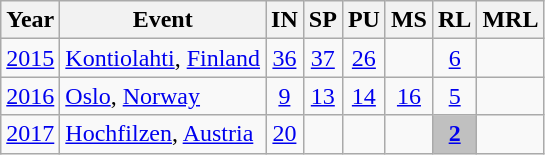<table class="wikitable sortable" style="text-align: center;">
<tr>
<th>Year</th>
<th>Event</th>
<th>IN</th>
<th>SP</th>
<th>PU</th>
<th>MS</th>
<th>RL</th>
<th>MRL</th>
</tr>
<tr>
<td><a href='#'>2015</a></td>
<td style="text-align: left;"> <a href='#'>Kontiolahti</a>, <a href='#'>Finland</a></td>
<td><a href='#'>36</a></td>
<td><a href='#'>37</a></td>
<td><a href='#'>26</a></td>
<td></td>
<td><a href='#'>6</a></td>
<td></td>
</tr>
<tr>
<td><a href='#'>2016</a></td>
<td style="text-align: left;"> <a href='#'>Oslo</a>, <a href='#'>Norway</a></td>
<td><a href='#'>9</a></td>
<td><a href='#'>13</a></td>
<td><a href='#'>14</a></td>
<td><a href='#'>16</a></td>
<td><a href='#'>5</a></td>
<td></td>
</tr>
<tr>
<td><a href='#'>2017</a></td>
<td style="text-align: left;"> <a href='#'>Hochfilzen</a>, <a href='#'>Austria</a></td>
<td><a href='#'>20</a></td>
<td></td>
<td></td>
<td></td>
<td bgcolor=silver><strong><a href='#'>2</a></strong></td>
<td></td>
</tr>
</table>
